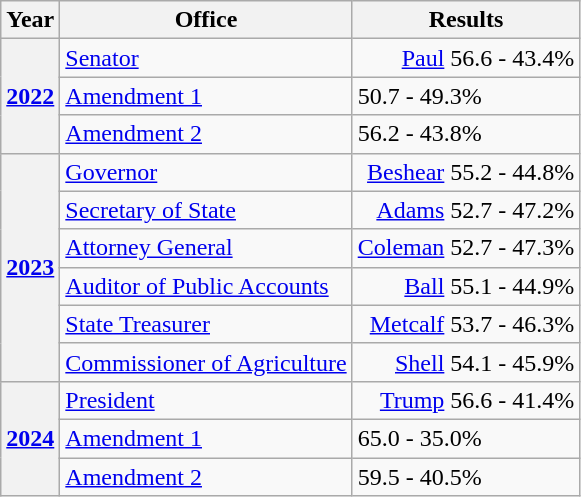<table class=wikitable>
<tr>
<th>Year</th>
<th>Office</th>
<th>Results</th>
</tr>
<tr>
<th rowspan=3><a href='#'>2022</a></th>
<td><a href='#'>Senator</a></td>
<td align="right" ><a href='#'>Paul</a> 56.6 - 43.4%</td>
</tr>
<tr>
<td><a href='#'>Amendment 1</a></td>
<td> 50.7 - 49.3%</td>
</tr>
<tr>
<td><a href='#'>Amendment 2</a></td>
<td> 56.2 - 43.8%</td>
</tr>
<tr>
<th rowspan=6><a href='#'>2023</a></th>
<td><a href='#'>Governor</a></td>
<td align="right" ><a href='#'>Beshear</a> 55.2 - 44.8%</td>
</tr>
<tr>
<td><a href='#'>Secretary of State</a></td>
<td align="right" ><a href='#'>Adams</a> 52.7 - 47.2%</td>
</tr>
<tr>
<td><a href='#'>Attorney General</a></td>
<td align="right" ><a href='#'>Coleman</a> 52.7 - 47.3%</td>
</tr>
<tr>
<td><a href='#'>Auditor of Public Accounts</a></td>
<td align="right" ><a href='#'>Ball</a> 55.1 - 44.9%</td>
</tr>
<tr>
<td><a href='#'>State Treasurer</a></td>
<td align="right" ><a href='#'>Metcalf</a> 53.7 - 46.3%</td>
</tr>
<tr>
<td><a href='#'>Commissioner of Agriculture</a></td>
<td align="right" ><a href='#'>Shell</a> 54.1 - 45.9%</td>
</tr>
<tr>
<th rowspan=3><a href='#'>2024</a></th>
<td><a href='#'>President</a></td>
<td align="right" ><a href='#'>Trump</a> 56.6 - 41.4%</td>
</tr>
<tr>
<td><a href='#'>Amendment 1</a></td>
<td> 65.0 - 35.0%</td>
</tr>
<tr>
<td><a href='#'>Amendment 2</a></td>
<td> 59.5 - 40.5%</td>
</tr>
</table>
